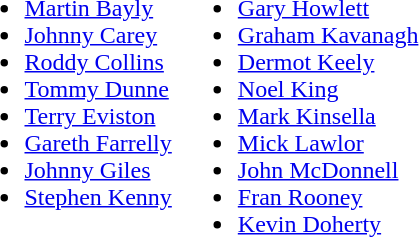<table>
<tr style="vertical-align:top">
<td><br><ul><li> <a href='#'>Martin Bayly</a></li><li> <a href='#'>Johnny Carey</a></li><li> <a href='#'>Roddy Collins</a></li><li> <a href='#'>Tommy Dunne</a></li><li> <a href='#'>Terry Eviston</a></li><li> <a href='#'>Gareth Farrelly</a></li><li> <a href='#'>Johnny Giles</a></li><li> <a href='#'>Stephen Kenny</a></li></ul></td>
<td><br><ul><li> <a href='#'>Gary Howlett</a></li><li> <a href='#'>Graham Kavanagh</a></li><li> <a href='#'>Dermot Keely</a></li><li> <a href='#'>Noel King</a></li><li> <a href='#'>Mark Kinsella</a></li><li> <a href='#'>Mick Lawlor</a></li><li> <a href='#'>John McDonnell</a></li><li> <a href='#'>Fran Rooney</a></li><li> <a href='#'>Kevin Doherty</a></li></ul></td>
</tr>
</table>
